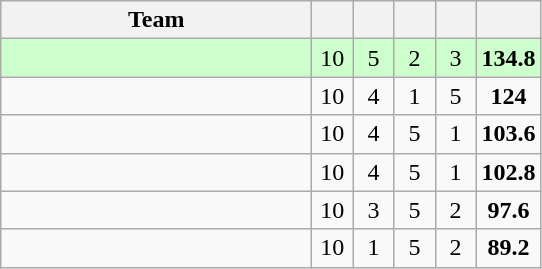<table class="wikitable" style="text-align:center">
<tr>
<th style="width:200px">Team</th>
<th width="20"></th>
<th width="20"></th>
<th width="20"></th>
<th width="20"></th>
<th width="20"></th>
</tr>
<tr style="background:#cfc">
<td style="text-align:left;"></td>
<td>10</td>
<td>5</td>
<td>2</td>
<td>3</td>
<td><strong>134.8</strong></td>
</tr>
<tr>
<td style="text-align:left;"></td>
<td>10</td>
<td>4</td>
<td>1</td>
<td>5</td>
<td><strong>124</strong></td>
</tr>
<tr>
<td style="text-align:left;"></td>
<td>10</td>
<td>4</td>
<td>5</td>
<td>1</td>
<td><strong>103.6</strong></td>
</tr>
<tr>
<td style="text-align:left;"></td>
<td>10</td>
<td>4</td>
<td>5</td>
<td>1</td>
<td><strong>102.8</strong></td>
</tr>
<tr>
<td style="text-align:left;"></td>
<td>10</td>
<td>3</td>
<td>5</td>
<td>2</td>
<td><strong>97.6</strong></td>
</tr>
<tr>
<td style="text-align:left;"></td>
<td>10</td>
<td>1</td>
<td>5</td>
<td>2</td>
<td><strong>89.2</strong></td>
</tr>
</table>
